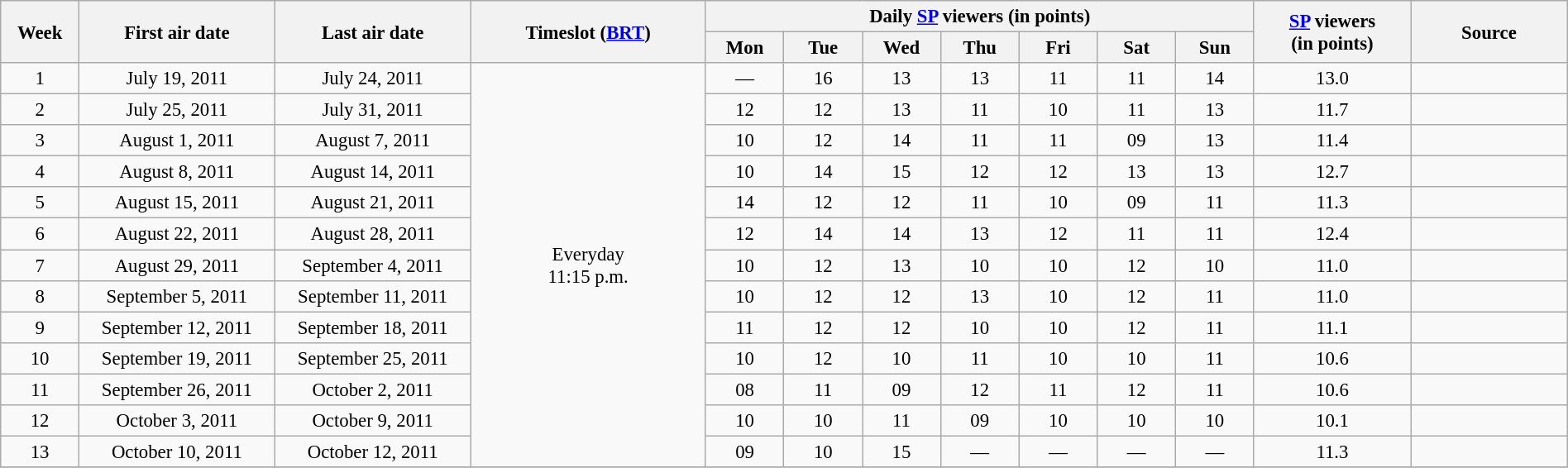<table class="wikitable sortable" style="text-align:center; font-size:95%; width: 100%">
<tr>
<th rowspan=2 style="width:05.0%;">Week</th>
<th rowspan=2 style="width:12.5%;">First air date</th>
<th rowspan=2 style="width:12.5%;">Last air date</th>
<th rowspan=2 style="width:15.0%;">Timeslot (<a href='#'>BRT</a>)</th>
<th colspan=7 style="width:35.0%;">Daily <a href='#'>SP</a> viewers (in points)</th>
<th rowspan=2 style="width:10.0%;"><a href='#'>SP</a> viewers<br>(in points)</th>
<th rowspan=2 style="width:10.0%;">Source</th>
</tr>
<tr>
<th style="width:05.0%;">Mon</th>
<th style="width:05.0%;">Tue</th>
<th style="width:05.0%;">Wed</th>
<th style="width:05.0%;">Thu</th>
<th style="width:05.0%;">Fri</th>
<th style="width:05.0%;">Sat</th>
<th style="width:05.0%;">Sun</th>
</tr>
<tr>
<td>1</td>
<td>July 19, 2011</td>
<td>July 24, 2011</td>
<td rowspan=13>Everyday<br>11:15 p.m.</td>
<td>—</td>
<td>16</td>
<td>13</td>
<td>13</td>
<td>11</td>
<td>11</td>
<td>14</td>
<td>13.0</td>
<td></td>
</tr>
<tr>
<td>2</td>
<td>July 25, 2011</td>
<td>July 31, 2011</td>
<td>12</td>
<td>12</td>
<td>13</td>
<td>11</td>
<td>10</td>
<td>11</td>
<td>13</td>
<td>11.7</td>
<td></td>
</tr>
<tr>
<td>3</td>
<td>August 1, 2011</td>
<td>August 7, 2011</td>
<td>10</td>
<td>12</td>
<td>14</td>
<td>11</td>
<td>11</td>
<td>09</td>
<td>13</td>
<td>11.4</td>
<td></td>
</tr>
<tr>
<td>4</td>
<td>August 8, 2011</td>
<td>August 14, 2011</td>
<td>10</td>
<td>14</td>
<td>15</td>
<td>12</td>
<td>12</td>
<td>13</td>
<td>13</td>
<td>12.7</td>
<td></td>
</tr>
<tr>
<td>5</td>
<td>August 15, 2011</td>
<td>August 21, 2011</td>
<td>14</td>
<td>12</td>
<td>12</td>
<td>11</td>
<td>10</td>
<td>09</td>
<td>11</td>
<td>11.3</td>
<td></td>
</tr>
<tr>
<td>6</td>
<td>August 22, 2011</td>
<td>August 28, 2011</td>
<td>12</td>
<td>14</td>
<td>14</td>
<td>13</td>
<td>12</td>
<td>11</td>
<td>11</td>
<td>12.4</td>
<td></td>
</tr>
<tr>
<td>7</td>
<td>August 29, 2011</td>
<td>September 4, 2011</td>
<td>10</td>
<td>12</td>
<td>13</td>
<td>10</td>
<td>10</td>
<td>12</td>
<td>10</td>
<td>11.0</td>
<td></td>
</tr>
<tr>
<td>8</td>
<td>September 5, 2011</td>
<td>September 11, 2011</td>
<td>10</td>
<td>12</td>
<td>12</td>
<td>13</td>
<td>10</td>
<td>12</td>
<td>11</td>
<td>11.0</td>
<td></td>
</tr>
<tr>
<td>9</td>
<td>September 12, 2011</td>
<td>September 18, 2011</td>
<td>11</td>
<td>12</td>
<td>12</td>
<td>10</td>
<td>10</td>
<td>12</td>
<td>11</td>
<td>11.1</td>
<td></td>
</tr>
<tr>
<td>10</td>
<td>September 19, 2011</td>
<td>September 25, 2011</td>
<td>10</td>
<td>12</td>
<td>10</td>
<td>11</td>
<td>10</td>
<td>10</td>
<td>11</td>
<td>10.6</td>
<td></td>
</tr>
<tr>
<td>11</td>
<td>September 26, 2011</td>
<td>October 2, 2011</td>
<td>08</td>
<td>11</td>
<td>09</td>
<td>12</td>
<td>11</td>
<td>12</td>
<td>11</td>
<td>10.6</td>
<td></td>
</tr>
<tr>
<td>12</td>
<td>October 3, 2011</td>
<td>October 9, 2011</td>
<td>10</td>
<td>10</td>
<td>11</td>
<td>09</td>
<td>10</td>
<td>10</td>
<td>10</td>
<td>10.1</td>
<td></td>
</tr>
<tr>
<td>13</td>
<td>October 10, 2011</td>
<td>October 12, 2011</td>
<td>09</td>
<td>10</td>
<td>15</td>
<td>—</td>
<td>—</td>
<td>—</td>
<td>—</td>
<td>11.3</td>
<td></td>
</tr>
<tr>
</tr>
</table>
